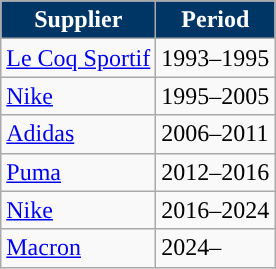<table class="wikitable">
<tr>
<th style="background:#003665; color:white; ">Supplier</th>
<th style="background:#003665; color:white; ">Period</th>
</tr>
<tr>
<td> <a href='#'>Le Coq Sportif</a></td>
<td>1993–1995</td>
</tr>
<tr>
<td> <a href='#'>Nike</a></td>
<td>1995–2005</td>
</tr>
<tr>
<td> <a href='#'>Adidas</a></td>
<td>2006–2011</td>
</tr>
<tr>
<td> <a href='#'>Puma</a></td>
<td>2012–2016</td>
</tr>
<tr>
<td> <a href='#'>Nike</a></td>
<td>2016–2024</td>
</tr>
<tr>
<td> <a href='#'>Macron</a></td>
<td>2024–</td>
</tr>
</table>
